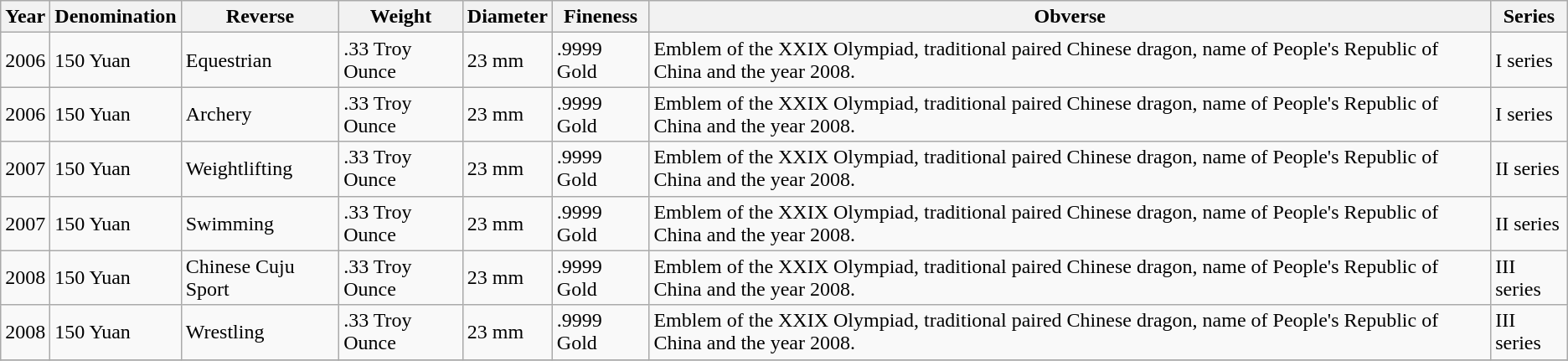<table class="wikitable">
<tr>
<th>Year</th>
<th>Denomination</th>
<th>Reverse</th>
<th>Weight</th>
<th>Diameter</th>
<th>Fineness</th>
<th>Obverse</th>
<th>Series</th>
</tr>
<tr>
<td>2006</td>
<td>150 Yuan</td>
<td>Equestrian</td>
<td>.33 Troy Ounce</td>
<td>23 mm</td>
<td>.9999 Gold</td>
<td>Emblem of the XXIX Olympiad, traditional paired Chinese dragon, name of People's Republic of China and the year 2008.</td>
<td>I series</td>
</tr>
<tr>
<td>2006</td>
<td>150 Yuan</td>
<td>Archery</td>
<td>.33 Troy Ounce</td>
<td>23 mm</td>
<td>.9999 Gold</td>
<td>Emblem of the XXIX Olympiad, traditional paired Chinese dragon, name of People's Republic of China and the year 2008.</td>
<td>I series</td>
</tr>
<tr>
<td>2007</td>
<td>150 Yuan</td>
<td>Weightlifting</td>
<td>.33 Troy Ounce</td>
<td>23 mm</td>
<td>.9999 Gold</td>
<td>Emblem of the XXIX Olympiad, traditional paired Chinese dragon, name of People's Republic of China and the year 2008.</td>
<td>II series</td>
</tr>
<tr>
<td>2007</td>
<td>150 Yuan</td>
<td>Swimming</td>
<td>.33 Troy Ounce</td>
<td>23 mm</td>
<td>.9999 Gold</td>
<td>Emblem of the XXIX Olympiad, traditional paired Chinese dragon, name of People's Republic of China and the year 2008.</td>
<td>II series</td>
</tr>
<tr>
<td>2008</td>
<td>150 Yuan</td>
<td>Chinese Cuju Sport </td>
<td>.33 Troy Ounce</td>
<td>23 mm</td>
<td>.9999 Gold</td>
<td>Emblem of the XXIX Olympiad, traditional paired Chinese dragon, name of People's Republic of China and the year 2008.</td>
<td>III series</td>
</tr>
<tr>
<td>2008</td>
<td>150 Yuan</td>
<td>Wrestling </td>
<td>.33 Troy Ounce</td>
<td>23 mm</td>
<td>.9999 Gold</td>
<td>Emblem of the XXIX Olympiad, traditional paired Chinese dragon, name of People's Republic of China and the year 2008.</td>
<td>III series</td>
</tr>
<tr>
</tr>
</table>
